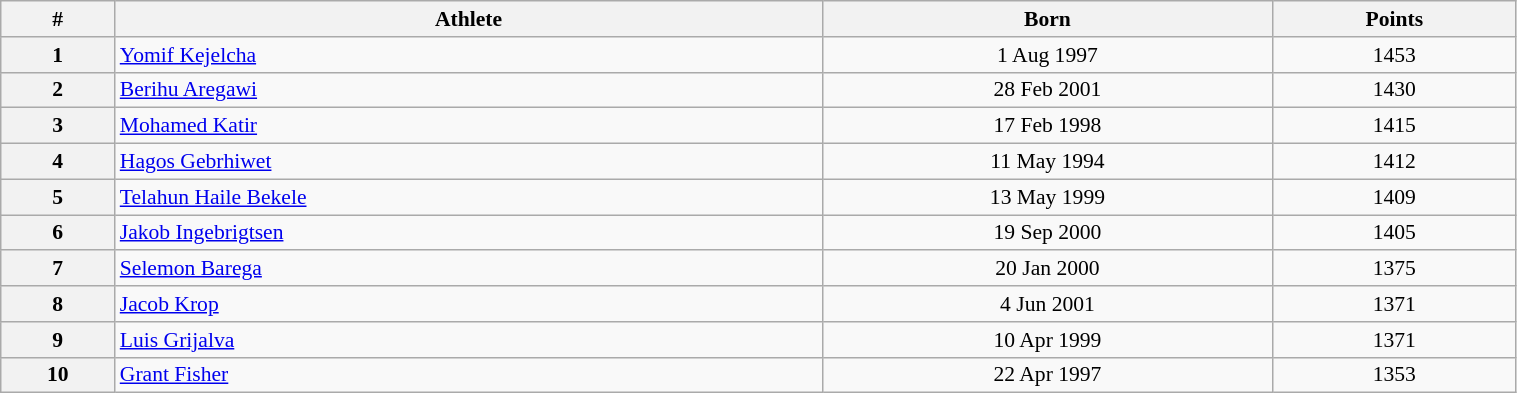<table class="wikitable" width=80% style="font-size:90%; text-align:center;">
<tr>
<th>#</th>
<th>Athlete</th>
<th>Born</th>
<th>Points</th>
</tr>
<tr>
<th>1</th>
<td align=left> <a href='#'>Yomif Kejelcha</a></td>
<td>1 Aug 1997</td>
<td>1453</td>
</tr>
<tr>
<th>2</th>
<td align=left> <a href='#'>Berihu Aregawi</a></td>
<td>28 Feb 2001</td>
<td>1430</td>
</tr>
<tr>
<th>3</th>
<td align=left> <a href='#'>Mohamed Katir</a></td>
<td>17 Feb 1998</td>
<td>1415</td>
</tr>
<tr>
<th>4</th>
<td align=left> <a href='#'>Hagos Gebrhiwet</a></td>
<td>11 May 1994</td>
<td>1412</td>
</tr>
<tr>
<th>5</th>
<td align=left> <a href='#'>Telahun Haile Bekele</a></td>
<td>13 May 1999</td>
<td>1409</td>
</tr>
<tr>
<th>6</th>
<td align=left> <a href='#'>Jakob Ingebrigtsen</a></td>
<td>19 Sep 2000</td>
<td>1405</td>
</tr>
<tr>
<th>7</th>
<td align=left> <a href='#'>Selemon Barega</a></td>
<td>20 Jan 2000</td>
<td>1375</td>
</tr>
<tr>
<th>8</th>
<td align=left> <a href='#'>Jacob Krop</a></td>
<td>4 Jun 2001</td>
<td>1371</td>
</tr>
<tr>
<th>9</th>
<td align=left> <a href='#'>Luis Grijalva</a></td>
<td>10 Apr 1999</td>
<td>1371</td>
</tr>
<tr>
<th>10</th>
<td align=left> <a href='#'>Grant Fisher</a></td>
<td>22 Apr 1997</td>
<td>1353</td>
</tr>
</table>
